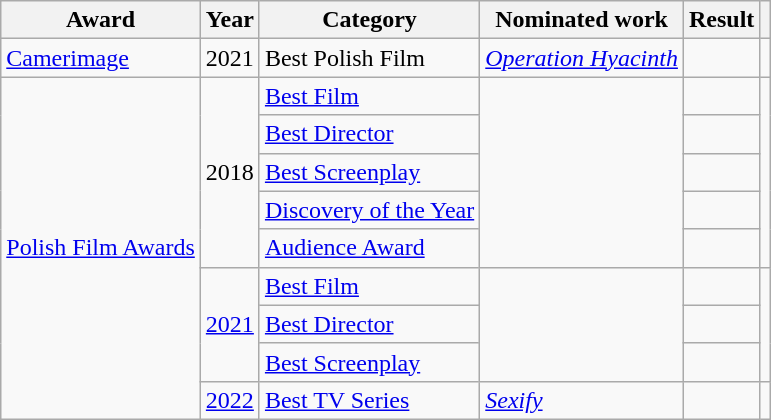<table class="wikitable plainrowheaders sortable">
<tr>
<th scope="col">Award</th>
<th scope="col">Year</th>
<th scope="col">Category</th>
<th scope="col">Nominated work</th>
<th scope="col">Result</th>
<th class="unsortable"></th>
</tr>
<tr>
<td><a href='#'>Camerimage</a></td>
<td>2021</td>
<td>Best Polish Film</td>
<td><em><a href='#'>Operation Hyacinth</a></em></td>
<td></td>
<td></td>
</tr>
<tr>
<td rowspan="9"><a href='#'>Polish Film Awards</a></td>
<td rowspan="5">2018</td>
<td><a href='#'>Best Film</a></td>
<td rowspan="5"><em></em></td>
<td></td>
<td rowspan="5"></td>
</tr>
<tr>
<td><a href='#'>Best Director</a></td>
<td></td>
</tr>
<tr>
<td><a href='#'>Best Screenplay</a></td>
<td></td>
</tr>
<tr>
<td><a href='#'>Discovery of the Year</a></td>
<td></td>
</tr>
<tr>
<td><a href='#'>Audience Award</a></td>
<td></td>
</tr>
<tr>
<td rowspan="3"><a href='#'>2021</a></td>
<td><a href='#'>Best Film</a></td>
<td rowspan="3"><em></em></td>
<td></td>
<td rowspan="3"></td>
</tr>
<tr>
<td><a href='#'>Best Director</a></td>
<td></td>
</tr>
<tr>
<td><a href='#'>Best Screenplay</a></td>
<td></td>
</tr>
<tr>
<td><a href='#'>2022</a></td>
<td><a href='#'>Best TV Series</a></td>
<td><em><a href='#'>Sexify</a></em></td>
<td></td>
<td></td>
</tr>
</table>
